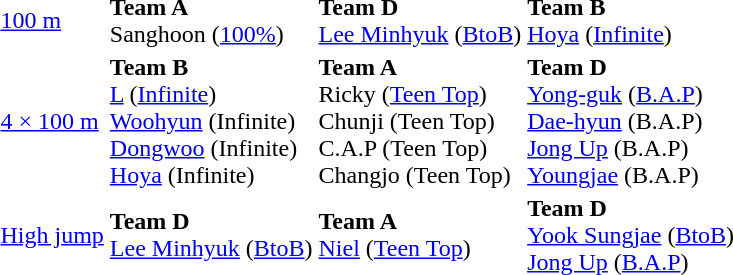<table>
<tr>
<td><a href='#'>100 m</a></td>
<td><strong>Team A</strong><br>Sanghoon (<a href='#'>100%</a>)</td>
<td><strong>Team D</strong><br><a href='#'>Lee Minhyuk</a> (<a href='#'>BtoB</a>)</td>
<td><strong>Team B</strong><br><a href='#'>Hoya</a> (<a href='#'>Infinite</a>)</td>
</tr>
<tr>
<td><a href='#'>4 × 100 m</a></td>
<td><strong>Team B</strong><br><a href='#'>L</a> (<a href='#'>Infinite</a>)<br><a href='#'>Woohyun</a> (Infinite)<br><a href='#'>Dongwoo</a> (Infinite)<br><a href='#'>Hoya</a> (Infinite)</td>
<td><strong>Team A</strong><br>Ricky (<a href='#'>Teen Top</a>)<br>Chunji (Teen Top)<br>C.A.P (Teen Top)<br>Changjo (Teen Top)</td>
<td><strong>Team D</strong><br><a href='#'>Yong-guk</a> (<a href='#'>B.A.P</a>)<br><a href='#'>Dae-hyun</a> (B.A.P)<br><a href='#'>Jong Up</a> (B.A.P)<br><a href='#'>Youngjae</a> (B.A.P)</td>
</tr>
<tr>
<td><a href='#'>High jump</a></td>
<td><strong>Team D</strong><br><a href='#'>Lee Minhyuk</a> (<a href='#'>BtoB</a>)</td>
<td><strong>Team A</strong><br><a href='#'>Niel</a> (<a href='#'>Teen Top</a>)</td>
<td><strong>Team D</strong><br><a href='#'>Yook Sungjae</a> (<a href='#'>BtoB</a>)<br><a href='#'>Jong Up</a> (<a href='#'>B.A.P</a>)</td>
</tr>
</table>
